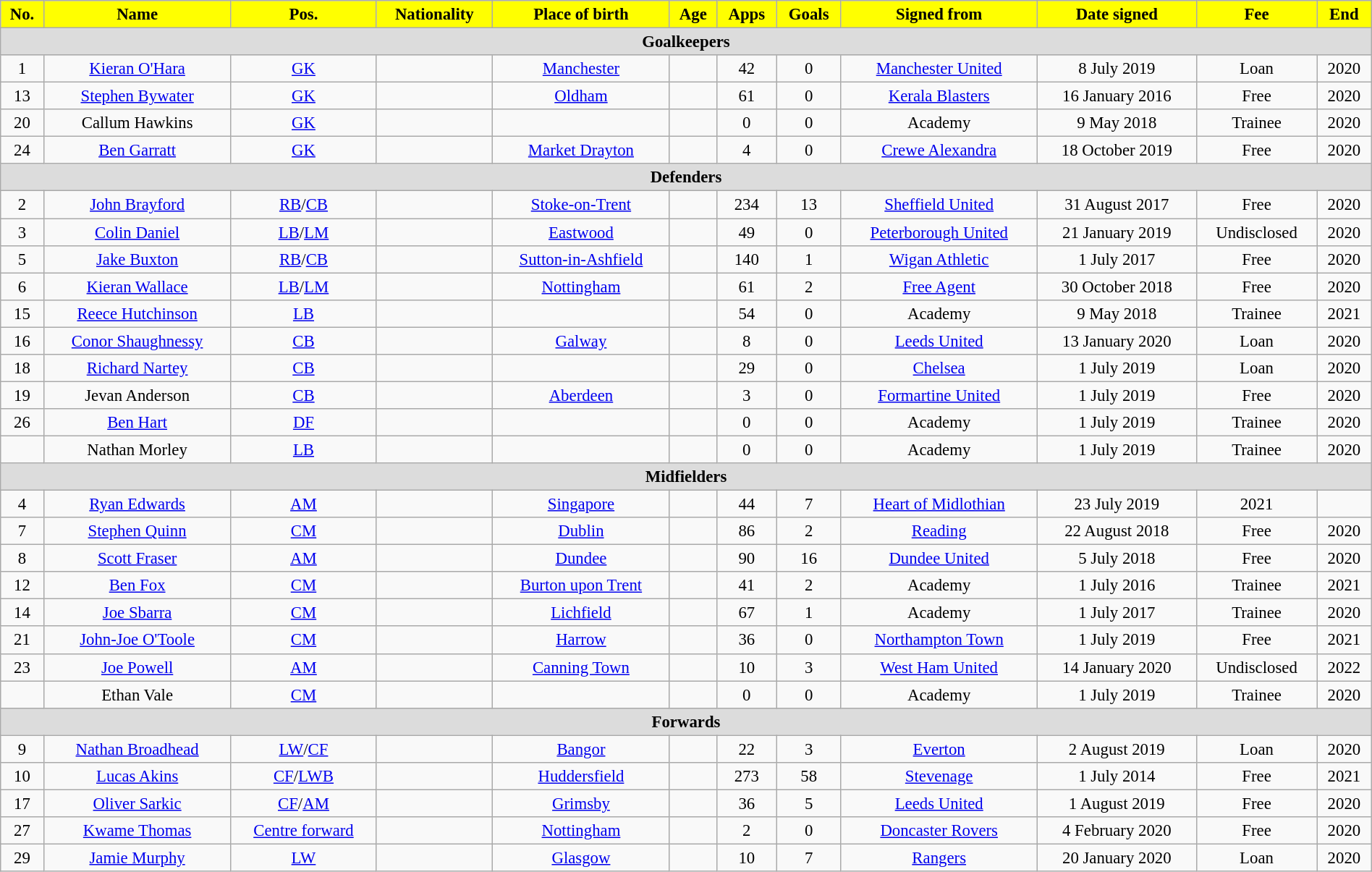<table class="wikitable" style="text-align:center; font-size:95%; width:100%;">
<tr>
<th style="background:yellow; color:black;">No.</th>
<th style="background:yellow; color:black;">Name</th>
<th style="background:yellow; color:black;">Pos.</th>
<th style="background:yellow; color:black;">Nationality</th>
<th style="background:yellow; color:black;">Place of birth</th>
<th style="background:yellow; color:black;">Age</th>
<th style="background:yellow; color:black;">Apps</th>
<th style="background:yellow; color:black;">Goals</th>
<th style="background:yellow; color:black;">Signed from</th>
<th style="background:yellow; color:black;">Date signed</th>
<th style="background:yellow; color:black;">Fee</th>
<th style="background:yellow; color:black;">End</th>
</tr>
<tr>
<th colspan="14" style="background:#dcdcdc; text-align:center;">Goalkeepers</th>
</tr>
<tr>
<td>1</td>
<td><a href='#'>Kieran O'Hara</a></td>
<td><a href='#'>GK</a></td>
<td></td>
<td><a href='#'>Manchester</a></td>
<td></td>
<td>42</td>
<td>0</td>
<td><a href='#'>Manchester United</a></td>
<td>8 July 2019</td>
<td>Loan</td>
<td>2020</td>
</tr>
<tr>
<td>13</td>
<td><a href='#'>Stephen Bywater</a></td>
<td><a href='#'>GK</a></td>
<td></td>
<td><a href='#'>Oldham</a></td>
<td></td>
<td>61</td>
<td>0</td>
<td><a href='#'>Kerala Blasters</a></td>
<td>16 January 2016</td>
<td>Free</td>
<td>2020</td>
</tr>
<tr>
<td>20</td>
<td>Callum Hawkins</td>
<td><a href='#'>GK</a></td>
<td></td>
<td></td>
<td></td>
<td>0</td>
<td>0</td>
<td>Academy</td>
<td>9 May 2018</td>
<td>Trainee</td>
<td>2020</td>
</tr>
<tr>
<td>24</td>
<td><a href='#'>Ben Garratt</a></td>
<td><a href='#'>GK</a></td>
<td></td>
<td><a href='#'>Market Drayton</a></td>
<td></td>
<td>4</td>
<td>0</td>
<td><a href='#'>Crewe Alexandra</a></td>
<td>18 October 2019</td>
<td>Free</td>
<td>2020</td>
</tr>
<tr>
<th colspan="14" style="background:#dcdcdc; text-align:center;">Defenders</th>
</tr>
<tr>
<td>2</td>
<td><a href='#'>John Brayford</a></td>
<td><a href='#'>RB</a>/<a href='#'>CB</a></td>
<td></td>
<td><a href='#'>Stoke-on-Trent</a></td>
<td></td>
<td>234</td>
<td>13</td>
<td><a href='#'>Sheffield United</a></td>
<td>31 August 2017</td>
<td>Free</td>
<td>2020</td>
</tr>
<tr>
<td>3</td>
<td><a href='#'>Colin Daniel</a></td>
<td><a href='#'>LB</a>/<a href='#'>LM</a></td>
<td></td>
<td><a href='#'>Eastwood</a></td>
<td></td>
<td>49</td>
<td>0</td>
<td><a href='#'>Peterborough United</a></td>
<td>21 January 2019</td>
<td>Undisclosed</td>
<td>2020</td>
</tr>
<tr>
<td>5</td>
<td><a href='#'>Jake Buxton</a></td>
<td><a href='#'>RB</a>/<a href='#'>CB</a></td>
<td></td>
<td><a href='#'>Sutton-in-Ashfield</a></td>
<td></td>
<td>140</td>
<td>1</td>
<td><a href='#'>Wigan Athletic</a></td>
<td>1 July 2017</td>
<td>Free</td>
<td>2020</td>
</tr>
<tr>
<td>6</td>
<td><a href='#'>Kieran Wallace</a></td>
<td><a href='#'>LB</a>/<a href='#'>LM</a></td>
<td></td>
<td><a href='#'>Nottingham</a></td>
<td></td>
<td>61</td>
<td>2</td>
<td><a href='#'>Free Agent</a></td>
<td>30 October 2018</td>
<td>Free</td>
<td>2020</td>
</tr>
<tr>
<td>15</td>
<td><a href='#'>Reece Hutchinson</a></td>
<td><a href='#'>LB</a></td>
<td></td>
<td></td>
<td></td>
<td>54</td>
<td>0</td>
<td>Academy</td>
<td>9 May 2018</td>
<td>Trainee</td>
<td>2021</td>
</tr>
<tr>
<td>16</td>
<td><a href='#'>Conor Shaughnessy</a></td>
<td><a href='#'>CB</a></td>
<td></td>
<td><a href='#'>Galway</a></td>
<td></td>
<td>8</td>
<td>0</td>
<td><a href='#'>Leeds United</a></td>
<td>13 January 2020</td>
<td>Loan</td>
<td>2020</td>
</tr>
<tr>
<td>18</td>
<td><a href='#'>Richard Nartey</a></td>
<td><a href='#'>CB</a></td>
<td></td>
<td></td>
<td></td>
<td>29</td>
<td>0</td>
<td><a href='#'>Chelsea</a></td>
<td>1 July 2019</td>
<td>Loan</td>
<td>2020</td>
</tr>
<tr>
<td>19</td>
<td>Jevan Anderson</td>
<td><a href='#'>CB</a></td>
<td></td>
<td><a href='#'>Aberdeen</a></td>
<td></td>
<td>3</td>
<td>0</td>
<td><a href='#'>Formartine United</a></td>
<td>1 July 2019</td>
<td>Free</td>
<td>2020</td>
</tr>
<tr>
<td>26</td>
<td><a href='#'>Ben Hart</a></td>
<td><a href='#'>DF</a></td>
<td></td>
<td></td>
<td></td>
<td>0</td>
<td>0</td>
<td>Academy</td>
<td>1 July 2019</td>
<td>Trainee</td>
<td>2020</td>
</tr>
<tr>
<td></td>
<td>Nathan Morley</td>
<td><a href='#'>LB</a></td>
<td></td>
<td></td>
<td></td>
<td>0</td>
<td>0</td>
<td>Academy</td>
<td>1 July 2019</td>
<td>Trainee</td>
<td>2020</td>
</tr>
<tr>
<th colspan="14" style="background:#dcdcdc; text-align:center;">Midfielders</th>
</tr>
<tr>
<td>4</td>
<td><a href='#'>Ryan Edwards</a></td>
<td><a href='#'>AM</a></td>
<td></td>
<td><a href='#'>Singapore</a></td>
<td></td>
<td>44</td>
<td>7</td>
<td><a href='#'>Heart of Midlothian</a></td>
<td>23 July 2019</td>
<td>2021</td>
</tr>
<tr>
<td>7</td>
<td><a href='#'>Stephen Quinn</a></td>
<td><a href='#'>CM</a></td>
<td></td>
<td><a href='#'>Dublin</a></td>
<td></td>
<td>86</td>
<td>2</td>
<td><a href='#'>Reading</a></td>
<td>22 August 2018</td>
<td>Free</td>
<td>2020</td>
</tr>
<tr>
<td>8</td>
<td><a href='#'>Scott Fraser</a></td>
<td><a href='#'>AM</a></td>
<td></td>
<td><a href='#'>Dundee</a></td>
<td></td>
<td>90</td>
<td>16</td>
<td><a href='#'>Dundee United</a></td>
<td>5 July 2018</td>
<td>Free</td>
<td>2020</td>
</tr>
<tr>
<td>12</td>
<td><a href='#'>Ben Fox</a></td>
<td><a href='#'>CM</a></td>
<td></td>
<td><a href='#'>Burton upon Trent</a></td>
<td></td>
<td>41</td>
<td>2</td>
<td>Academy</td>
<td>1 July 2016</td>
<td>Trainee</td>
<td>2021</td>
</tr>
<tr>
<td>14</td>
<td><a href='#'>Joe Sbarra</a></td>
<td><a href='#'>CM</a></td>
<td></td>
<td><a href='#'>Lichfield</a></td>
<td></td>
<td>67</td>
<td>1</td>
<td>Academy</td>
<td>1 July 2017</td>
<td>Trainee</td>
<td>2020</td>
</tr>
<tr>
<td>21</td>
<td><a href='#'>John-Joe O'Toole</a></td>
<td><a href='#'>CM</a></td>
<td></td>
<td><a href='#'>Harrow</a></td>
<td></td>
<td>36</td>
<td>0</td>
<td><a href='#'>Northampton Town</a></td>
<td>1 July 2019</td>
<td>Free</td>
<td>2021</td>
</tr>
<tr>
<td>23</td>
<td><a href='#'>Joe Powell</a></td>
<td><a href='#'>AM</a></td>
<td></td>
<td><a href='#'>Canning Town</a></td>
<td></td>
<td>10</td>
<td>3</td>
<td><a href='#'>West Ham United</a></td>
<td>14 January 2020</td>
<td>Undisclosed</td>
<td>2022</td>
</tr>
<tr>
<td></td>
<td>Ethan Vale</td>
<td><a href='#'>CM</a></td>
<td></td>
<td></td>
<td></td>
<td>0</td>
<td>0</td>
<td>Academy</td>
<td>1 July 2019</td>
<td>Trainee</td>
<td>2020</td>
</tr>
<tr>
<th colspan="14" style="background:#dcdcdc; text-align:center;">Forwards</th>
</tr>
<tr>
<td>9</td>
<td><a href='#'>Nathan Broadhead</a></td>
<td><a href='#'>LW</a>/<a href='#'>CF</a></td>
<td></td>
<td><a href='#'>Bangor</a></td>
<td></td>
<td>22</td>
<td>3</td>
<td><a href='#'>Everton</a></td>
<td>2 August 2019</td>
<td>Loan</td>
<td>2020</td>
</tr>
<tr>
<td>10</td>
<td><a href='#'>Lucas Akins</a></td>
<td><a href='#'>CF</a>/<a href='#'>LWB</a></td>
<td></td>
<td><a href='#'>Huddersfield</a></td>
<td></td>
<td>273</td>
<td>58</td>
<td><a href='#'>Stevenage</a></td>
<td>1 July 2014</td>
<td>Free</td>
<td>2021</td>
</tr>
<tr>
<td>17</td>
<td><a href='#'>Oliver Sarkic</a></td>
<td><a href='#'>CF</a>/<a href='#'>AM</a></td>
<td></td>
<td><a href='#'>Grimsby</a></td>
<td></td>
<td>36</td>
<td>5</td>
<td><a href='#'>Leeds United</a></td>
<td>1 August 2019</td>
<td>Free</td>
<td>2020</td>
</tr>
<tr>
<td>27</td>
<td><a href='#'>Kwame Thomas</a></td>
<td><a href='#'>Centre forward</a></td>
<td></td>
<td><a href='#'>Nottingham</a></td>
<td></td>
<td>2</td>
<td>0</td>
<td><a href='#'>Doncaster Rovers</a></td>
<td>4 February 2020</td>
<td>Free</td>
<td>2020</td>
</tr>
<tr>
<td>29</td>
<td><a href='#'>Jamie Murphy</a></td>
<td><a href='#'>LW</a></td>
<td></td>
<td><a href='#'>Glasgow</a></td>
<td></td>
<td>10</td>
<td>7</td>
<td><a href='#'>Rangers</a></td>
<td>20 January 2020</td>
<td>Loan</td>
<td>2020</td>
</tr>
</table>
